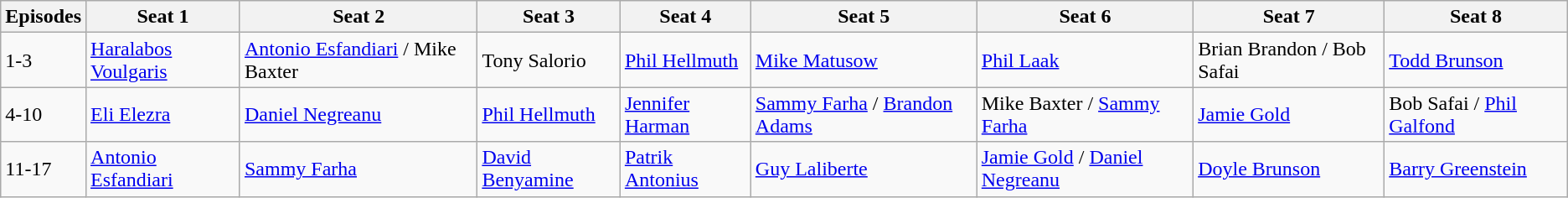<table class="wikitable">
<tr>
<th>Episodes</th>
<th>Seat 1</th>
<th>Seat 2</th>
<th>Seat 3</th>
<th>Seat 4</th>
<th>Seat 5</th>
<th>Seat 6</th>
<th>Seat 7</th>
<th>Seat 8</th>
</tr>
<tr>
<td>1-3</td>
<td><a href='#'>Haralabos Voulgaris</a></td>
<td><a href='#'>Antonio Esfandiari</a> / Mike Baxter</td>
<td>Tony Salorio</td>
<td><a href='#'>Phil Hellmuth</a></td>
<td><a href='#'>Mike Matusow</a></td>
<td><a href='#'>Phil Laak</a></td>
<td>Brian Brandon / Bob Safai</td>
<td><a href='#'>Todd Brunson</a></td>
</tr>
<tr>
<td>4-10</td>
<td><a href='#'>Eli Elezra</a></td>
<td><a href='#'>Daniel Negreanu</a></td>
<td><a href='#'>Phil Hellmuth</a></td>
<td><a href='#'>Jennifer Harman</a></td>
<td><a href='#'>Sammy Farha</a> / <a href='#'>Brandon Adams</a></td>
<td>Mike Baxter / <a href='#'>Sammy Farha</a></td>
<td><a href='#'>Jamie Gold</a></td>
<td>Bob Safai / <a href='#'>Phil Galfond</a></td>
</tr>
<tr>
<td>11-17</td>
<td><a href='#'>Antonio Esfandiari</a></td>
<td><a href='#'>Sammy Farha</a></td>
<td><a href='#'>David Benyamine</a></td>
<td><a href='#'>Patrik Antonius</a></td>
<td><a href='#'>Guy Laliberte</a></td>
<td><a href='#'>Jamie Gold</a> / <a href='#'>Daniel Negreanu</a></td>
<td><a href='#'>Doyle Brunson</a></td>
<td><a href='#'>Barry Greenstein</a></td>
</tr>
</table>
